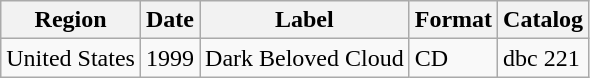<table class="wikitable">
<tr>
<th>Region</th>
<th>Date</th>
<th>Label</th>
<th>Format</th>
<th>Catalog</th>
</tr>
<tr>
<td>United States</td>
<td>1999</td>
<td>Dark Beloved Cloud</td>
<td>CD</td>
<td>dbc 221</td>
</tr>
</table>
